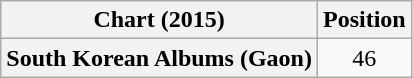<table class="wikitable plainrowheaders" style="text-align:center">
<tr>
<th scope="col">Chart (2015)</th>
<th scope="col">Position</th>
</tr>
<tr>
<th scope="row">South Korean Albums (Gaon)</th>
<td align="center">46</td>
</tr>
</table>
